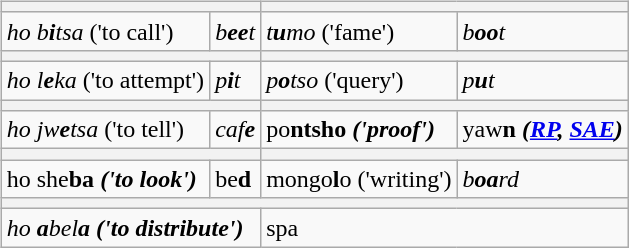<table>
<tr valign=top>
<td><br><table class = "wikitable" style = "float: left">
<tr>
<th colspan="2"></th>
<th colspan="2"></th>
</tr>
<tr>
<td> <em>ho b<strong>i</strong>tsa</em> ('to call')</td>
<td><em>b<strong>ee</strong>t</em></td>
<td> <em>t<strong>u</strong>mo</em> ('fame')</td>
<td><em>b<strong>oo</strong>t</em></td>
</tr>
<tr>
<th colspan="2"></th>
<th colspan="2"></th>
</tr>
<tr>
<td> <em>ho l<strong>e</strong>ka</em> ('to attempt')</td>
<td><em>p<strong>i</strong>t</em></td>
<td> <em>p<strong>o</strong>tso</em> ('query')</td>
<td><em>p<strong>u</strong>t</em></td>
</tr>
<tr>
<th colspan="2"></th>
<th colspan="2"></th>
</tr>
<tr>
<td> <em>ho jw<strong>e</strong>tsa</em> ('to tell')</td>
<td><em>caf<strong>e<strong><em></td>
<td> </em>p</strong>o<strong>ntsho<em> ('proof')</td>
<td></em>y</strong>aw<strong>n<em> (<a href='#'>RP</a>, <a href='#'>SAE</a>)</td>
</tr>
<tr>
<th colspan="2"></th>
<th colspan="2"></th>
</tr>
<tr>
<td> </em>ho sh</strong>e<strong>ba<em> ('to look')</td>
<td></em>b</strong>e<strong>d<em></td>
<td> </em>mong</strong>o<strong>l</strong>o</em></strong> ('writing')</td>
<td><em>b<strong>oa</strong>rd</em></td>
</tr>
<tr>
<th colspan="4"></th>
</tr>
<tr>
<td colspan="2"> <em>ho <strong>a</strong>bel<strong>a<strong><em> ('to distribute')</td>
<td colspan="2"></em>sp</strong>a</em></strong></td>
</tr>
</table>
</td>
<td><br></td>
</tr>
</table>
